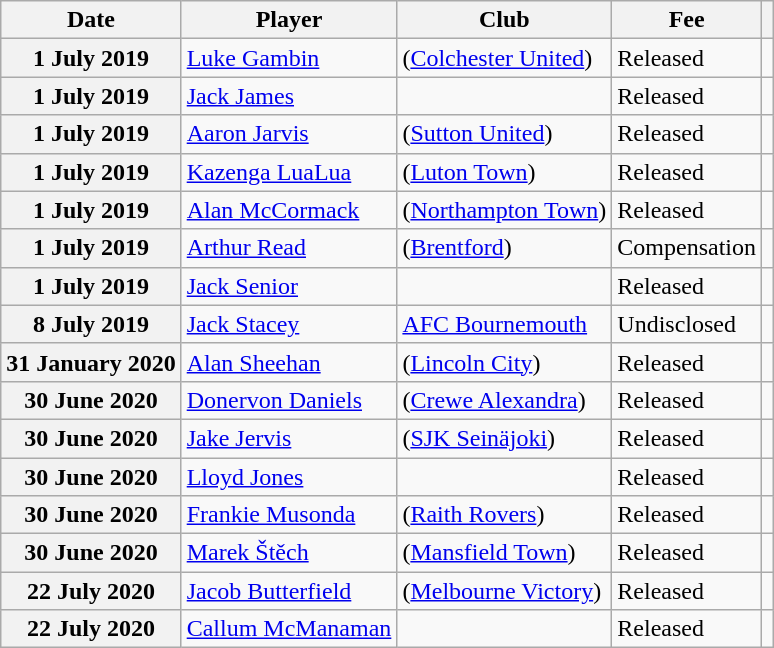<table class="wikitable plainrowheaders">
<tr>
<th scope=col>Date</th>
<th scope=col>Player</th>
<th scope=col>Club</th>
<th scope=col>Fee</th>
<th scope=col class=unsortable></th>
</tr>
<tr>
<th scope=row>1 July 2019</th>
<td><a href='#'>Luke Gambin</a></td>
<td>(<a href='#'>Colchester United</a>)</td>
<td>Released</td>
<td style="text-align:center;"></td>
</tr>
<tr>
<th scope=row>1 July 2019</th>
<td><a href='#'>Jack James</a></td>
<td></td>
<td>Released</td>
<td style="text-align:center;"></td>
</tr>
<tr>
<th scope=row>1 July 2019</th>
<td><a href='#'>Aaron Jarvis</a></td>
<td>(<a href='#'>Sutton United</a>)</td>
<td>Released</td>
<td style="text-align:center;"></td>
</tr>
<tr>
<th scope=row>1 July 2019</th>
<td><a href='#'>Kazenga LuaLua</a></td>
<td>(<a href='#'>Luton Town</a>)</td>
<td>Released</td>
<td style="text-align:center;"></td>
</tr>
<tr>
<th scope=row>1 July 2019</th>
<td><a href='#'>Alan McCormack</a></td>
<td>(<a href='#'>Northampton Town</a>)</td>
<td>Released</td>
<td style="text-align:center;"></td>
</tr>
<tr>
<th scope=row>1 July 2019</th>
<td><a href='#'>Arthur Read</a></td>
<td>(<a href='#'>Brentford</a>)</td>
<td>Compensation</td>
<td style="text-align:center;"></td>
</tr>
<tr>
<th scope=row>1 July 2019</th>
<td><a href='#'>Jack Senior</a></td>
<td></td>
<td>Released</td>
<td style="text-align:center;"></td>
</tr>
<tr>
<th scope=row>8 July 2019</th>
<td><a href='#'>Jack Stacey</a></td>
<td><a href='#'>AFC Bournemouth</a></td>
<td>Undisclosed</td>
<td style="text-align:center;"></td>
</tr>
<tr>
<th scope=row>31 January 2020</th>
<td><a href='#'>Alan Sheehan</a></td>
<td>(<a href='#'>Lincoln City</a>)</td>
<td>Released</td>
<td style="text-align:center;"></td>
</tr>
<tr>
<th scope=row>30 June 2020</th>
<td><a href='#'>Donervon Daniels</a></td>
<td>(<a href='#'>Crewe Alexandra</a>)</td>
<td>Released</td>
<td style="text-align:center;"></td>
</tr>
<tr>
<th scope=row>30 June 2020</th>
<td><a href='#'>Jake Jervis</a></td>
<td>(<a href='#'>SJK Seinäjoki</a>)</td>
<td>Released</td>
<td style="text-align:center;"></td>
</tr>
<tr>
<th scope=row>30 June 2020</th>
<td><a href='#'>Lloyd Jones</a></td>
<td></td>
<td>Released</td>
<td style="text-align:center;"></td>
</tr>
<tr>
<th scope=row>30 June 2020</th>
<td><a href='#'>Frankie Musonda</a></td>
<td>(<a href='#'>Raith Rovers</a>)</td>
<td>Released</td>
<td style="text-align:center;"></td>
</tr>
<tr>
<th scope=row>30 June 2020</th>
<td><a href='#'>Marek Štěch</a></td>
<td>(<a href='#'>Mansfield Town</a>)</td>
<td>Released</td>
<td style="text-align:center;"></td>
</tr>
<tr>
<th scope=row>22 July 2020</th>
<td><a href='#'>Jacob Butterfield</a></td>
<td>(<a href='#'>Melbourne Victory</a>)</td>
<td>Released</td>
<td style="text-align:center;"></td>
</tr>
<tr>
<th scope=row>22 July 2020</th>
<td><a href='#'>Callum McManaman</a></td>
<td></td>
<td>Released</td>
<td style="text-align:center;"></td>
</tr>
</table>
